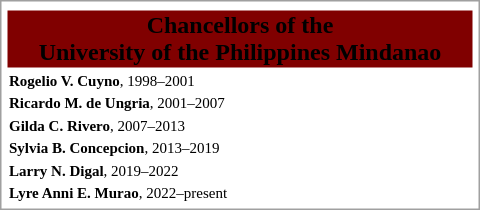<table style="float:right; margin:1em 1em 1em 1em; width:20em; border: 1px solid #a0a0a0; padding: 2px; bg-color=yellow; text-align:right;">
<tr style="text-align:center;">
</tr>
<tr bgcolor="#800000" align="center">
<td><span><strong>Chancellors of the<br>University of the Philippines Mindanao</strong></span></td>
</tr>
<tr style="text-align:left; font-size:x-small;">
<td><strong>Rogelio V. Cuyno</strong>, 1998–2001</td>
</tr>
<tr style="text-align:left; font-size:x-small;">
<td><strong>Ricardo M. de Ungria</strong>, 2001–2007</td>
</tr>
<tr style="text-align:left; font-size:x-small;">
<td><strong>Gilda C. Rivero</strong>, 2007–2013</td>
</tr>
<tr style="text-align:left; font-size:x-small;">
<td><strong>Sylvia B. Concepcion</strong>, 2013–2019</td>
</tr>
<tr style="text-align:left; font-size:x-small;">
<td><strong>Larry N. Digal</strong>, 2019–2022</td>
</tr>
<tr style="text-align:left; font-size:x-small;">
<td><strong>Lyre Anni E. Murao</strong>, 2022–present</td>
</tr>
</table>
